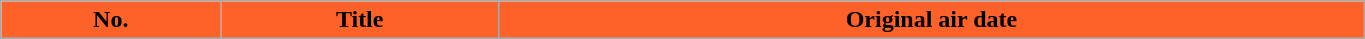<table class="wikitable plainrowheaders" style="width:72%;">
<tr>
<th style="background-color: #FF6229; color: #000000;">No.</th>
<th style="background-color: #FF6229; color: #000000;">Title</th>
<th style="background-color: #FF6229; color: #000000;">Original air date</th>
</tr>
<tr>
</tr>
</table>
